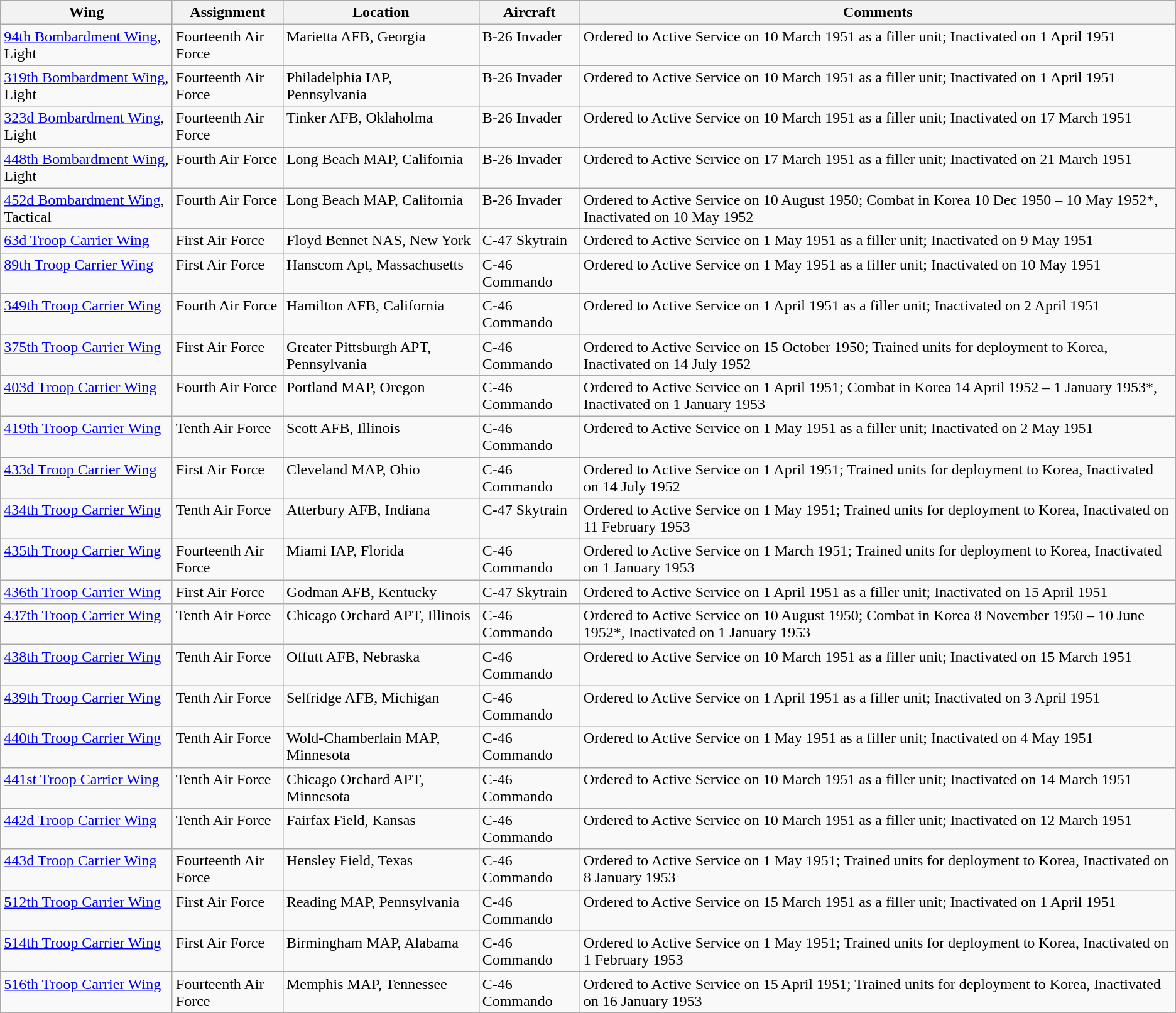<table class="wikitable sortable" border="1">
<tr bgcolor=cccccc>
<th width="175">Wing</th>
<th width="110">Assignment</th>
<th>Location</th>
<th width="100">Aircraft</th>
<th>Comments</th>
</tr>
<tr valign="top">
<td><a href='#'>94th Bombardment Wing</a>, Light</td>
<td>Fourteenth Air Force</td>
<td>Marietta AFB, Georgia</td>
<td>B-26 Invader</td>
<td>Ordered to Active Service on 10 March 1951 as a filler unit; Inactivated on 1 April 1951</td>
</tr>
<tr valign="top">
<td><a href='#'>319th Bombardment Wing</a>, Light</td>
<td>Fourteenth Air Force</td>
<td>Philadelphia IAP, Pennsylvania</td>
<td>B-26 Invader</td>
<td>Ordered to Active Service on 10 March 1951 as a filler unit; Inactivated on 1 April 1951</td>
</tr>
<tr valign="top">
<td><a href='#'>323d Bombardment Wing</a>, Light</td>
<td>Fourteenth Air Force</td>
<td>Tinker AFB, Oklaholma</td>
<td>B-26 Invader</td>
<td>Ordered to Active Service on 10 March 1951 as a filler unit; Inactivated on 17 March 1951</td>
</tr>
<tr valign="top">
<td><a href='#'>448th Bombardment Wing</a>, Light</td>
<td>Fourth Air Force</td>
<td>Long Beach MAP, California</td>
<td>B-26 Invader</td>
<td>Ordered to Active Service on 17 March 1951 as a filler unit; Inactivated on 21 March 1951</td>
</tr>
<tr valign="top">
<td><a href='#'>452d Bombardment Wing</a>, Tactical</td>
<td>Fourth Air Force</td>
<td>Long Beach MAP, California</td>
<td>B-26 Invader</td>
<td>Ordered to Active Service on 10 August 1950; Combat in Korea 10 Dec 1950 – 10 May 1952*, Inactivated on 10 May 1952</td>
</tr>
<tr valign="top">
<td><a href='#'>63d Troop Carrier Wing</a></td>
<td>First Air Force</td>
<td>Floyd Bennet NAS, New York</td>
<td>C-47 Skytrain</td>
<td>Ordered to Active Service on 1 May 1951 as a filler unit; Inactivated on 9 May 1951</td>
</tr>
<tr valign="top">
<td><a href='#'>89th Troop Carrier Wing</a></td>
<td>First Air Force</td>
<td>Hanscom Apt, Massachusetts</td>
<td>C-46 Commando</td>
<td>Ordered to Active Service on 1 May 1951 as a filler unit; Inactivated on 10 May 1951</td>
</tr>
<tr valign="top">
<td><a href='#'>349th Troop Carrier Wing</a></td>
<td>Fourth Air Force</td>
<td>Hamilton AFB, California</td>
<td>C-46 Commando</td>
<td>Ordered to Active Service on 1 April 1951 as a filler unit; Inactivated on 2 April 1951</td>
</tr>
<tr valign="top">
<td><a href='#'>375th Troop Carrier Wing</a></td>
<td>First Air Force</td>
<td>Greater Pittsburgh APT, Pennsylvania</td>
<td>C-46 Commando</td>
<td>Ordered to Active Service on 15 October 1950; Trained units for deployment to Korea, Inactivated on 14 July 1952</td>
</tr>
<tr valign="top">
<td><a href='#'>403d Troop Carrier Wing</a></td>
<td>Fourth Air Force</td>
<td>Portland MAP, Oregon</td>
<td>C-46 Commando</td>
<td>Ordered to Active Service on 1 April 1951; Combat in Korea 14 April 1952 – 1 January 1953*, Inactivated on 1 January 1953</td>
</tr>
<tr valign="top">
<td><a href='#'>419th Troop Carrier Wing</a></td>
<td>Tenth Air Force</td>
<td>Scott AFB, Illinois</td>
<td>C-46 Commando</td>
<td>Ordered to Active Service on 1 May 1951 as a filler unit; Inactivated on 2 May 1951</td>
</tr>
<tr valign="top">
<td><a href='#'>433d Troop Carrier Wing</a></td>
<td>First Air Force</td>
<td>Cleveland MAP, Ohio</td>
<td>C-46 Commando</td>
<td>Ordered to Active Service on 1 April 1951; Trained units for deployment to Korea, Inactivated on 14 July 1952</td>
</tr>
<tr valign="top">
<td><a href='#'>434th Troop Carrier Wing</a></td>
<td>Tenth Air Force</td>
<td>Atterbury AFB, Indiana</td>
<td>C-47 Skytrain</td>
<td>Ordered to Active Service on 1 May 1951; Trained units for deployment to Korea, Inactivated on 11 February 1953</td>
</tr>
<tr valign="top">
<td><a href='#'>435th Troop Carrier Wing</a></td>
<td>Fourteenth Air Force</td>
<td>Miami IAP, Florida</td>
<td>C-46 Commando</td>
<td>Ordered to Active Service on 1 March 1951; Trained units for deployment to Korea, Inactivated on 1 January 1953</td>
</tr>
<tr valign="top">
<td><a href='#'>436th Troop Carrier Wing</a></td>
<td>First Air Force</td>
<td>Godman AFB, Kentucky</td>
<td>C-47 Skytrain</td>
<td>Ordered to Active Service on 1 April 1951 as a filler unit; Inactivated on 15 April 1951</td>
</tr>
<tr valign="top">
<td><a href='#'>437th Troop Carrier Wing</a></td>
<td>Tenth Air Force</td>
<td>Chicago Orchard APT, Illinois</td>
<td>C-46 Commando</td>
<td>Ordered to Active Service on 10 August 1950; Combat in Korea 8 November 1950 – 10 June 1952*, Inactivated on 1 January 1953</td>
</tr>
<tr valign="top">
<td><a href='#'>438th Troop Carrier Wing</a></td>
<td>Tenth Air Force</td>
<td>Offutt AFB, Nebraska</td>
<td>C-46 Commando</td>
<td>Ordered to Active Service on 10 March 1951 as a filler unit; Inactivated on 15 March 1951</td>
</tr>
<tr valign="top">
<td><a href='#'>439th Troop Carrier Wing</a></td>
<td>Tenth Air Force</td>
<td>Selfridge AFB, Michigan</td>
<td>C-46 Commando</td>
<td>Ordered to Active Service on 1 April 1951 as a filler unit; Inactivated on 3 April 1951</td>
</tr>
<tr valign="top">
<td><a href='#'>440th Troop Carrier Wing</a></td>
<td>Tenth Air Force</td>
<td>Wold-Chamberlain MAP, Minnesota</td>
<td>C-46 Commando</td>
<td>Ordered to Active Service on 1 May 1951 as a filler unit; Inactivated on 4 May 1951</td>
</tr>
<tr valign="top">
<td><a href='#'>441st Troop Carrier Wing</a></td>
<td>Tenth Air Force</td>
<td>Chicago Orchard APT, Minnesota</td>
<td>C-46 Commando</td>
<td>Ordered to Active Service on 10 March 1951 as a filler unit; Inactivated on 14 March 1951</td>
</tr>
<tr valign="top">
<td><a href='#'>442d Troop Carrier Wing</a></td>
<td>Tenth Air Force</td>
<td>Fairfax Field, Kansas</td>
<td>C-46 Commando</td>
<td>Ordered to Active Service on 10 March 1951 as a filler unit; Inactivated on 12 March 1951</td>
</tr>
<tr valign="top">
<td><a href='#'>443d Troop Carrier Wing</a></td>
<td>Fourteenth Air Force</td>
<td>Hensley Field, Texas</td>
<td>C-46 Commando</td>
<td>Ordered to Active Service on 1 May 1951; Trained units for deployment to Korea, Inactivated on 8 January 1953</td>
</tr>
<tr valign="top">
<td><a href='#'>512th Troop Carrier Wing</a></td>
<td>First Air Force</td>
<td>Reading MAP, Pennsylvania</td>
<td>C-46 Commando</td>
<td>Ordered to Active Service on 15 March 1951 as a filler unit; Inactivated on 1 April 1951</td>
</tr>
<tr valign="top">
<td><a href='#'>514th Troop Carrier Wing</a></td>
<td>First Air Force</td>
<td>Birmingham MAP, Alabama</td>
<td>C-46 Commando</td>
<td>Ordered to Active Service on 1 May 1951; Trained units for deployment to Korea, Inactivated on 1 February 1953</td>
</tr>
<tr valign="top">
<td><a href='#'>516th Troop Carrier Wing</a></td>
<td>Fourteenth Air Force</td>
<td>Memphis MAP, Tennessee</td>
<td>C-46 Commando</td>
<td>Ordered to Active Service on 15 April 1951; Trained units for deployment to Korea, Inactivated on 16 January 1953</td>
</tr>
<tr>
</tr>
</table>
